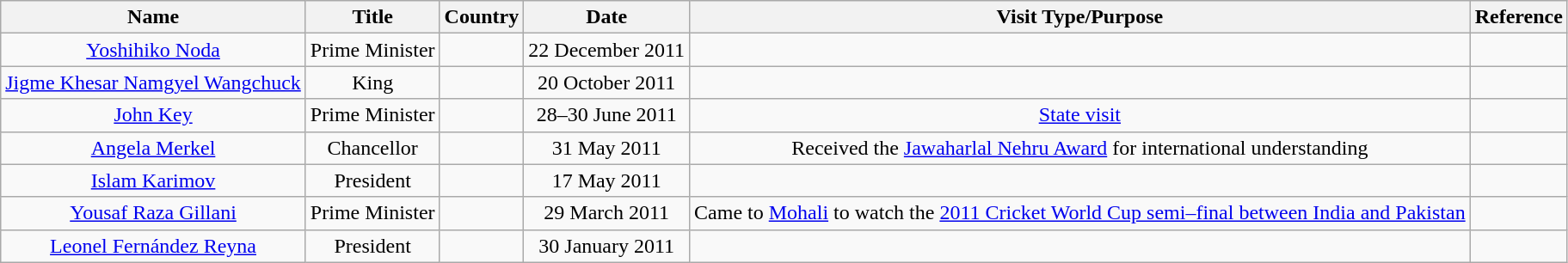<table class="wikitable" style="border-collapse:collapse; text-align:center">
<tr>
<th>Name</th>
<th>Title</th>
<th>Country</th>
<th>Date</th>
<th>Visit Type/Purpose</th>
<th>Reference</th>
</tr>
<tr>
<td><a href='#'>Yoshihiko Noda</a></td>
<td>Prime Minister</td>
<td></td>
<td>22 December 2011</td>
<td></td>
<td></td>
</tr>
<tr>
<td><a href='#'>Jigme Khesar Namgyel Wangchuck</a></td>
<td>King</td>
<td></td>
<td>20 October 2011</td>
<td></td>
<td></td>
</tr>
<tr>
<td><a href='#'>John Key</a></td>
<td>Prime Minister</td>
<td></td>
<td>28–30 June 2011</td>
<td><a href='#'>State visit</a></td>
<td></td>
</tr>
<tr>
<td><a href='#'>Angela Merkel</a></td>
<td>Chancellor</td>
<td></td>
<td>31 May 2011</td>
<td>Received the <a href='#'>Jawaharlal Nehru Award</a> for international understanding</td>
<td></td>
</tr>
<tr>
<td><a href='#'>Islam Karimov</a></td>
<td>President</td>
<td></td>
<td>17 May 2011</td>
<td></td>
<td></td>
</tr>
<tr>
<td><a href='#'>Yousaf Raza Gillani</a></td>
<td>Prime Minister</td>
<td></td>
<td>29 March 2011</td>
<td>Came to <a href='#'>Mohali</a> to watch the <a href='#'>2011 Cricket World Cup semi–final between India and Pakistan</a></td>
<td></td>
</tr>
<tr>
<td><a href='#'>Leonel Fernández Reyna</a></td>
<td>President</td>
<td></td>
<td>30 January 2011</td>
<td></td>
<td></td>
</tr>
</table>
